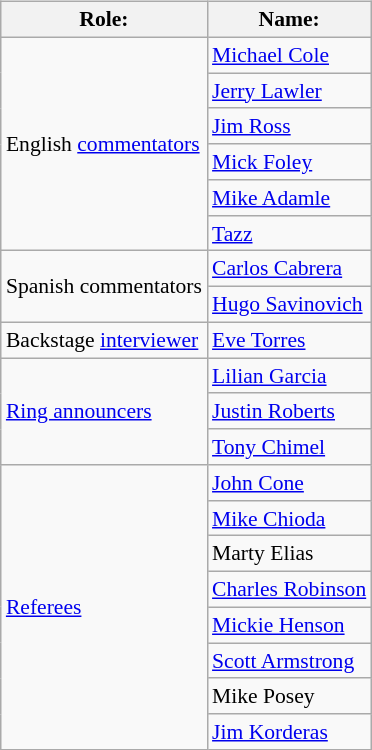<table class=wikitable style="font-size:90%; margin: 0.5em 0 0.5em 1em; float: right; clear: right;">
<tr>
<th>Role:</th>
<th>Name:</th>
</tr>
<tr>
<td rowspan=6>English <a href='#'>commentators</a></td>
<td><a href='#'>Michael Cole</a> </td>
</tr>
<tr>
<td><a href='#'>Jerry Lawler</a> </td>
</tr>
<tr>
<td><a href='#'>Jim Ross</a> </td>
</tr>
<tr>
<td><a href='#'>Mick Foley</a> </td>
</tr>
<tr>
<td><a href='#'>Mike Adamle</a> </td>
</tr>
<tr>
<td><a href='#'>Tazz</a> </td>
</tr>
<tr>
<td rowspan=2>Spanish commentators</td>
<td><a href='#'>Carlos Cabrera</a></td>
</tr>
<tr>
<td><a href='#'>Hugo Savinovich</a></td>
</tr>
<tr>
<td>Backstage <a href='#'>interviewer</a></td>
<td><a href='#'>Eve Torres</a></td>
</tr>
<tr>
<td rowspan=3><a href='#'>Ring announcers</a></td>
<td><a href='#'>Lilian Garcia</a> </td>
</tr>
<tr>
<td><a href='#'>Justin Roberts</a> </td>
</tr>
<tr>
<td><a href='#'>Tony Chimel</a> </td>
</tr>
<tr>
<td rowspan=8><a href='#'>Referees</a></td>
<td><a href='#'>John Cone</a></td>
</tr>
<tr>
<td><a href='#'>Mike Chioda</a></td>
</tr>
<tr>
<td>Marty Elias</td>
</tr>
<tr>
<td><a href='#'>Charles Robinson</a></td>
</tr>
<tr>
<td><a href='#'>Mickie Henson</a></td>
</tr>
<tr>
<td><a href='#'>Scott Armstrong</a></td>
</tr>
<tr>
<td>Mike Posey</td>
</tr>
<tr>
<td><a href='#'>Jim Korderas</a></td>
</tr>
</table>
